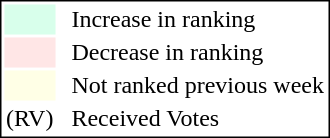<table style="border:1px solid black;">
<tr>
<td style="background:#D8FFEB; width:20px;"></td>
<td> </td>
<td>Increase in ranking</td>
</tr>
<tr>
<td style="background:#FFE6E6; width:20px;"></td>
<td> </td>
<td>Decrease in ranking</td>
</tr>
<tr>
<td style="background:#FFFFE6; width:20px;"></td>
<td> </td>
<td>Not ranked previous week</td>
</tr>
<tr>
<td>(RV)</td>
<td> </td>
<td>Received Votes</td>
</tr>
</table>
